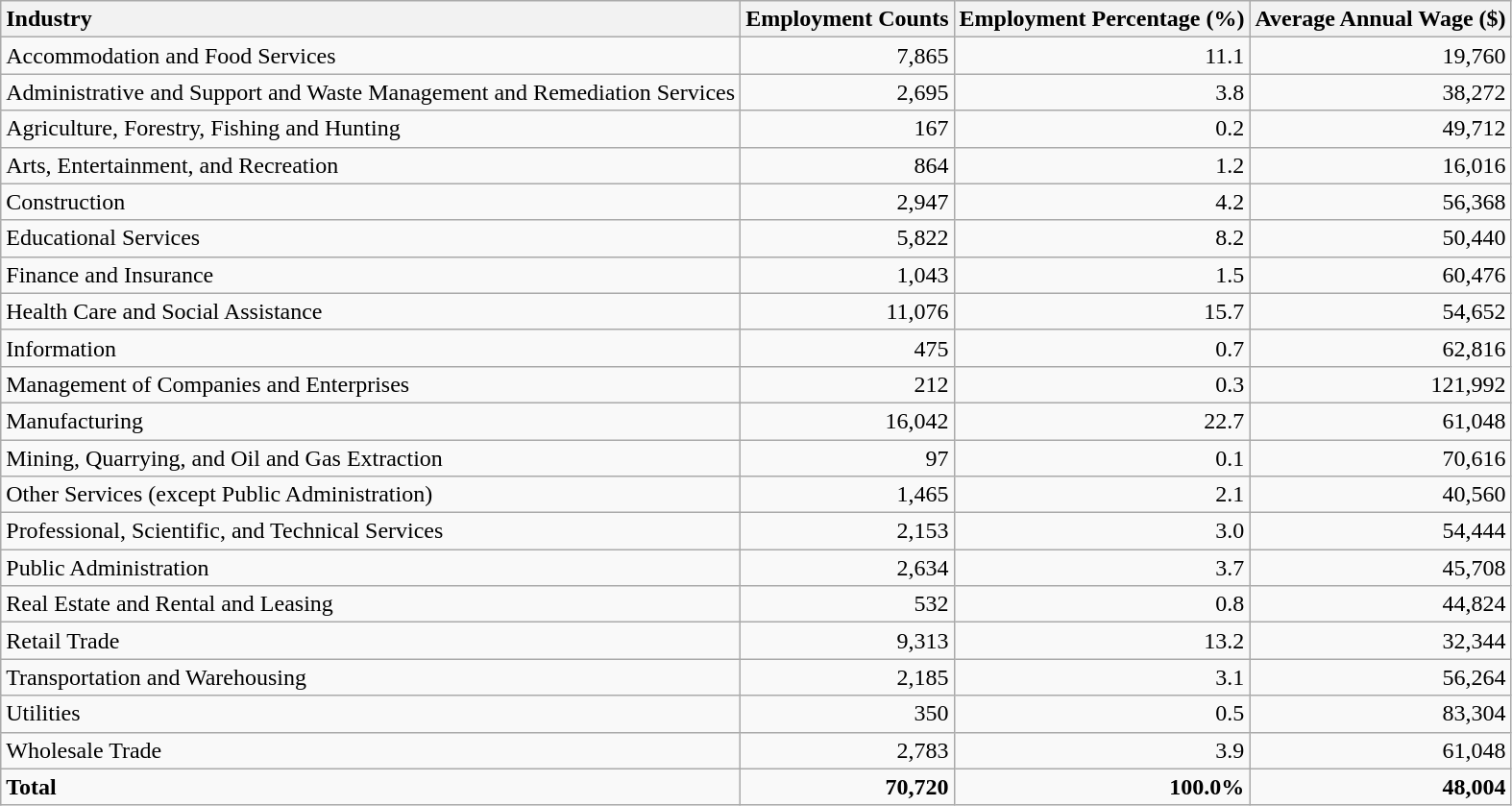<table class="wikitable sortable">
<tr>
<th style="text-align:left;">Industry</th>
<th style="text-align:right;">Employment Counts</th>
<th style="text-align:right;">Employment Percentage (%)</th>
<th style="text-align:right;">Average Annual Wage ($)</th>
</tr>
<tr>
<td style="text-align:left;">Accommodation and Food Services</td>
<td style="text-align:right;">7,865</td>
<td style="text-align:right;">11.1</td>
<td style="text-align:right;">19,760</td>
</tr>
<tr>
<td style="text-align:left;">Administrative and Support and Waste Management and Remediation Services</td>
<td style="text-align:right;">2,695</td>
<td style="text-align:right;">3.8</td>
<td style="text-align:right;">38,272</td>
</tr>
<tr>
<td style="text-align:left;">Agriculture, Forestry, Fishing and Hunting</td>
<td style="text-align:right;">167</td>
<td style="text-align:right;">0.2</td>
<td style="text-align:right;">49,712</td>
</tr>
<tr>
<td style="text-align:left;">Arts, Entertainment, and Recreation</td>
<td style="text-align:right;">864</td>
<td style="text-align:right;">1.2</td>
<td style="text-align:right;">16,016</td>
</tr>
<tr>
<td style="text-align:left;">Construction</td>
<td style="text-align:right;">2,947</td>
<td style="text-align:right;">4.2</td>
<td style="text-align:right;">56,368</td>
</tr>
<tr>
<td style="text-align:left;">Educational Services</td>
<td style="text-align:right;">5,822</td>
<td style="text-align:right;">8.2</td>
<td style="text-align:right;">50,440</td>
</tr>
<tr>
<td style="text-align:left;">Finance and Insurance</td>
<td style="text-align:right;">1,043</td>
<td style="text-align:right;">1.5</td>
<td style="text-align:right;">60,476</td>
</tr>
<tr>
<td style="text-align:left;">Health Care and Social Assistance</td>
<td style="text-align:right;">11,076</td>
<td style="text-align:right;">15.7</td>
<td style="text-align:right;">54,652</td>
</tr>
<tr>
<td style="text-align:left;">Information</td>
<td style="text-align:right;">475</td>
<td style="text-align:right;">0.7</td>
<td style="text-align:right;">62,816</td>
</tr>
<tr>
<td style="text-align:left;">Management of Companies and Enterprises</td>
<td style="text-align:right;">212</td>
<td style="text-align:right;">0.3</td>
<td style="text-align:right;">121,992</td>
</tr>
<tr>
<td style="text-align:left;">Manufacturing</td>
<td style="text-align:right;">16,042</td>
<td style="text-align:right;">22.7</td>
<td style="text-align:right;">61,048</td>
</tr>
<tr>
<td style="text-align:left;">Mining, Quarrying, and Oil and Gas Extraction</td>
<td style="text-align:right;">97</td>
<td style="text-align:right;">0.1</td>
<td style="text-align:right;">70,616</td>
</tr>
<tr>
<td style="text-align:left;">Other Services (except Public Administration)</td>
<td style="text-align:right;">1,465</td>
<td style="text-align:right;">2.1</td>
<td style="text-align:right;">40,560</td>
</tr>
<tr>
<td style="text-align:left;">Professional, Scientific, and Technical Services</td>
<td style="text-align:right;">2,153</td>
<td style="text-align:right;">3.0</td>
<td style="text-align:right;">54,444</td>
</tr>
<tr>
<td style="text-align:left;">Public Administration</td>
<td style="text-align:right;">2,634</td>
<td style="text-align:right;">3.7</td>
<td style="text-align:right;">45,708</td>
</tr>
<tr>
<td style="text-align:left;">Real Estate and Rental and Leasing</td>
<td style="text-align:right;">532</td>
<td style="text-align:right;">0.8</td>
<td style="text-align:right;">44,824</td>
</tr>
<tr>
<td style="text-align:left;">Retail Trade</td>
<td style="text-align:right;">9,313</td>
<td style="text-align:right;">13.2</td>
<td style="text-align:right;">32,344</td>
</tr>
<tr>
<td style="text-align:left;">Transportation and Warehousing</td>
<td style="text-align:right;">2,185</td>
<td style="text-align:right;">3.1</td>
<td style="text-align:right;">56,264</td>
</tr>
<tr>
<td style="text-align:left;">Utilities</td>
<td style="text-align:right;">350</td>
<td style="text-align:right;">0.5</td>
<td style="text-align:right;">83,304</td>
</tr>
<tr>
<td style="text-align:left;">Wholesale Trade</td>
<td style="text-align:right;">2,783</td>
<td style="text-align:right;">3.9</td>
<td style="text-align:right;">61,048</td>
</tr>
<tr>
<td style="text-align:left; font-weight:bold;"><strong>Total</strong></td>
<td style="text-align:right; font-weight:bold;"><strong>70,720</strong></td>
<td style="text-align:right; font-weight:bold;"><strong>100.0%</strong></td>
<td style="text-align:right; font-weight:bold;"><strong>48,004</strong></td>
</tr>
</table>
